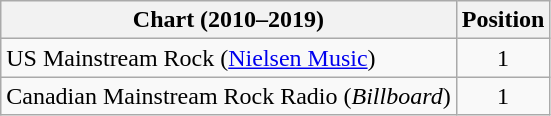<table class="wikitable">
<tr>
<th>Chart (2010–2019)</th>
<th>Position</th>
</tr>
<tr>
<td>US Mainstream Rock (<a href='#'>Nielsen Music</a>)</td>
<td align="center">1</td>
</tr>
<tr>
<td>Canadian Mainstream Rock Radio (<em>Billboard</em>)</td>
<td align="center">1</td>
</tr>
</table>
